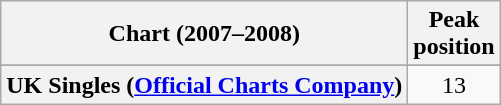<table class="wikitable sortable plainrowheaders">
<tr>
<th scope="col">Chart (2007–2008)</th>
<th scope="col">Peak<br>position</th>
</tr>
<tr>
</tr>
<tr>
</tr>
<tr>
</tr>
<tr>
<th scope="row">UK Singles (<a href='#'>Official Charts Company</a>)</th>
<td align="center">13</td>
</tr>
</table>
